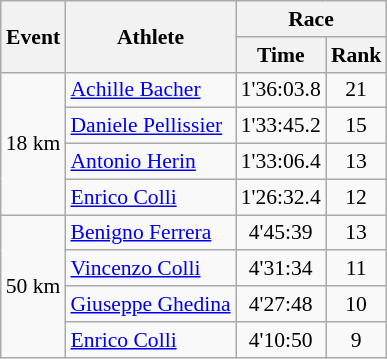<table class="wikitable" border="1" style="font-size:90%">
<tr>
<th rowspan=2>Event</th>
<th rowspan=2>Athlete</th>
<th colspan=2>Race</th>
</tr>
<tr>
<th>Time</th>
<th>Rank</th>
</tr>
<tr>
<td rowspan=4>18 km</td>
<td><a href='#'>Achille Bacher</a></td>
<td align=center>1'36:03.8</td>
<td align=center>21</td>
</tr>
<tr>
<td><a href='#'>Daniele Pellissier</a></td>
<td align=center>1'33:45.2</td>
<td align=center>15</td>
</tr>
<tr>
<td><a href='#'>Antonio Herin</a></td>
<td align=center>1'33:06.4</td>
<td align=center>13</td>
</tr>
<tr>
<td><a href='#'>Enrico Colli</a></td>
<td align=center>1'26:32.4</td>
<td align=center>12</td>
</tr>
<tr>
<td rowspan=4>50 km</td>
<td><a href='#'>Benigno Ferrera</a></td>
<td align=center>4'45:39</td>
<td align=center>13</td>
</tr>
<tr>
<td><a href='#'>Vincenzo Colli</a></td>
<td align=center>4'31:34</td>
<td align=center>11</td>
</tr>
<tr>
<td><a href='#'>Giuseppe Ghedina</a></td>
<td align=center>4'27:48</td>
<td align=center>10</td>
</tr>
<tr>
<td><a href='#'>Enrico Colli</a></td>
<td align=center>4'10:50</td>
<td align=center>9</td>
</tr>
</table>
